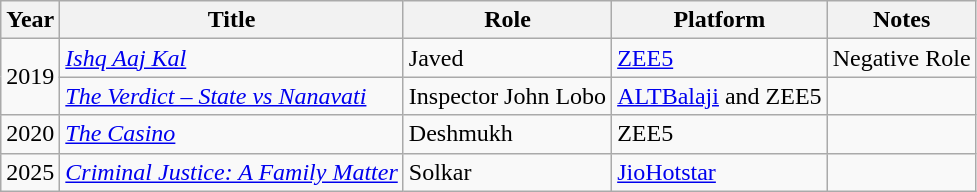<table class="wikitable sortable">
<tr>
<th>Year</th>
<th>Title</th>
<th>Role</th>
<th>Platform</th>
<th>Notes</th>
</tr>
<tr>
<td rowspan="2">2019</td>
<td><em><a href='#'>Ishq Aaj Kal</a></em></td>
<td>Javed</td>
<td><a href='#'>ZEE5</a></td>
<td>Negative Role</td>
</tr>
<tr>
<td><em><a href='#'>The Verdict – State vs Nanavati</a></em></td>
<td>Inspector John Lobo</td>
<td><a href='#'>ALTBalaji</a> and ZEE5</td>
<td></td>
</tr>
<tr>
<td>2020</td>
<td><em><a href='#'>The Casino</a></em></td>
<td>Deshmukh</td>
<td>ZEE5</td>
<td></td>
</tr>
<tr>
<td>2025</td>
<td><em><a href='#'>Criminal Justice: A Family Matter</a></em></td>
<td>Solkar</td>
<td><a href='#'>JioHotstar</a></td>
</tr>
</table>
